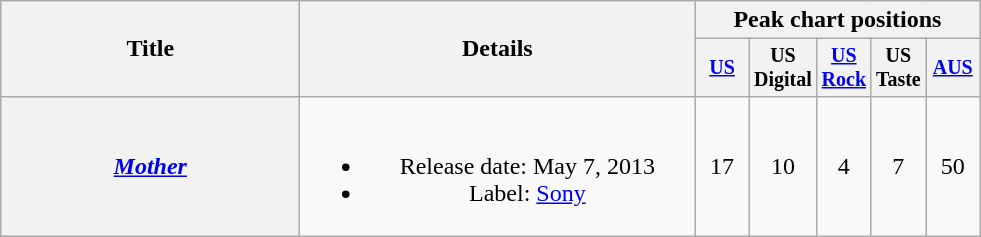<table class="wikitable plainrowheaders" style="text-align:center;">
<tr>
<th rowspan="2" style="width:12em;">Title</th>
<th rowspan="2" style="width:16em;">Details</th>
<th colspan="8">Peak chart positions</th>
</tr>
<tr style="font-size:smaller;">
<th style="width:30px;"><a href='#'>US</a><br></th>
<th style="width:30px;">US Digital<br></th>
<th style="width:30px;"><a href='#'>US Rock</a><br></th>
<th style="width:30px;">US Taste<br></th>
<th style="width:30px;"><a href='#'>AUS</a><br></th>
</tr>
<tr>
<th scope="row"><em><a href='#'>Mother</a></em></th>
<td><br><ul><li>Release date: May 7, 2013</li><li>Label: <a href='#'>Sony</a></li></ul></td>
<td>17</td>
<td>10</td>
<td>4</td>
<td>7</td>
<td>50</td>
</tr>
</table>
